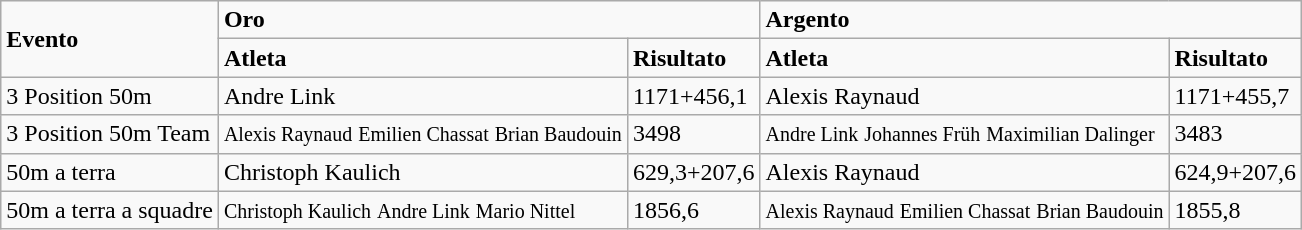<table class="wikitable">
<tr>
<td rowspan="2"><strong>Evento</strong></td>
<td colspan="2"><strong>Oro</strong></td>
<td colspan="2"><strong>Argento</strong></td>
</tr>
<tr>
<td><strong>Atleta</strong></td>
<td><strong>Risultato</strong></td>
<td><strong>Atleta</strong></td>
<td><strong>Risultato</strong></td>
</tr>
<tr>
<td>3 Position 50m</td>
<td> Andre Link</td>
<td>1171+456,1</td>
<td> Alexis Raynaud</td>
<td>1171+455,7</td>
</tr>
<tr>
<td>3 Position 50m Team</td>
<td><small>Alexis Raynaud</small> <small>Emilien Chassat</small> <small>Brian Baudouin</small></td>
<td>3498</td>
<td><small>Andre Link</small> <small>Johannes Früh</small> <small>Maximilian Dalinger</small></td>
<td>3483</td>
</tr>
<tr>
<td>50m a terra</td>
<td> Christoph Kaulich</td>
<td>629,3+207,6</td>
<td> Alexis Raynaud</td>
<td>624,9+207,6</td>
</tr>
<tr>
<td>50m a terra a squadre</td>
<td><small>Christoph Kaulich</small> <small>Andre Link</small> <small>Mario Nittel</small></td>
<td>1856,6</td>
<td><small>Alexis Raynaud</small> <small>Emilien Chassat</small> <small>Brian Baudouin</small></td>
<td>1855,8</td>
</tr>
</table>
